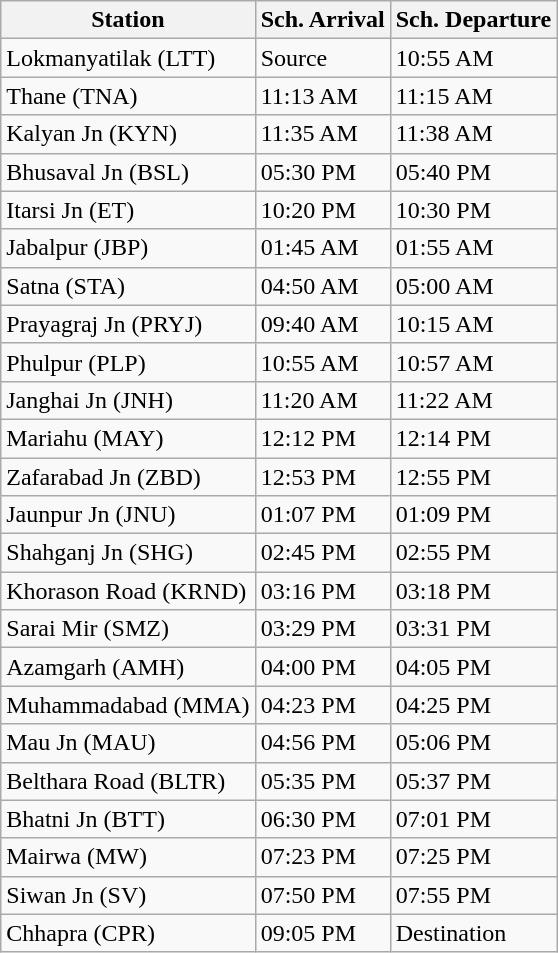<table class="wikitable">
<tr>
<th>Station</th>
<th>Sch. Arrival</th>
<th>Sch. Departure</th>
</tr>
<tr>
<td>Lokmanyatilak (LTT)</td>
<td>Source</td>
<td>10:55 AM</td>
</tr>
<tr>
<td>Thane (TNA)</td>
<td>11:13 AM</td>
<td>11:15 AM</td>
</tr>
<tr>
<td>Kalyan Jn (KYN)</td>
<td>11:35 AM</td>
<td>11:38 AM</td>
</tr>
<tr>
<td>Bhusaval Jn (BSL)</td>
<td>05:30 PM</td>
<td>05:40 PM</td>
</tr>
<tr>
<td>Itarsi Jn (ET)</td>
<td>10:20 PM</td>
<td>10:30 PM</td>
</tr>
<tr>
<td>Jabalpur (JBP)</td>
<td>01:45 AM</td>
<td>01:55 AM</td>
</tr>
<tr>
<td>Satna (STA)</td>
<td>04:50 AM</td>
<td>05:00 AM</td>
</tr>
<tr>
<td>Prayagraj Jn (PRYJ)</td>
<td>09:40 AM</td>
<td>10:15 AM</td>
</tr>
<tr>
<td>Phulpur (PLP)</td>
<td>10:55 AM</td>
<td>10:57 AM</td>
</tr>
<tr>
<td>Janghai Jn (JNH)</td>
<td>11:20 AM</td>
<td>11:22 AM</td>
</tr>
<tr>
<td>Mariahu (MAY)</td>
<td>12:12 PM</td>
<td>12:14 PM</td>
</tr>
<tr>
<td>Zafarabad Jn (ZBD)</td>
<td>12:53 PM</td>
<td>12:55 PM</td>
</tr>
<tr>
<td>Jaunpur Jn (JNU)</td>
<td>01:07 PM</td>
<td>01:09 PM</td>
</tr>
<tr>
<td>Shahganj Jn (SHG)</td>
<td>02:45 PM</td>
<td>02:55 PM</td>
</tr>
<tr>
<td>Khorason Road (KRND)</td>
<td>03:16 PM</td>
<td>03:18 PM</td>
</tr>
<tr>
<td>Sarai Mir (SMZ)</td>
<td>03:29 PM</td>
<td>03:31 PM</td>
</tr>
<tr>
<td>Azamgarh (AMH)</td>
<td>04:00 PM</td>
<td>04:05 PM</td>
</tr>
<tr>
<td>Muhammadabad (MMA)</td>
<td>04:23 PM</td>
<td>04:25 PM</td>
</tr>
<tr>
<td>Mau Jn (MAU)</td>
<td>04:56 PM</td>
<td>05:06 PM</td>
</tr>
<tr>
<td>Belthara Road (BLTR)</td>
<td>05:35 PM</td>
<td>05:37 PM</td>
</tr>
<tr>
<td>Bhatni Jn (BTT)</td>
<td>06:30 PM</td>
<td>07:01 PM</td>
</tr>
<tr>
<td>Mairwa (MW)</td>
<td>07:23 PM</td>
<td>07:25 PM</td>
</tr>
<tr>
<td>Siwan Jn (SV)</td>
<td>07:50 PM</td>
<td>07:55 PM</td>
</tr>
<tr>
<td>Chhapra (CPR)</td>
<td>09:05 PM</td>
<td>Destination</td>
</tr>
</table>
